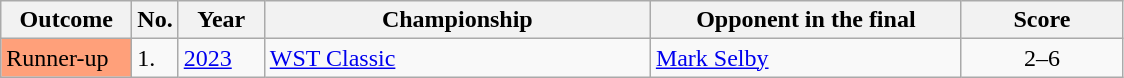<table class="wikitable sortable">
<tr>
<th style="width:80px;">Outcome</th>
<th style="width:20px;">No.</th>
<th style="width:50px;">Year</th>
<th style="width:250px;">Championship</th>
<th style="width:200px;">Opponent in the final</th>
<th style="width:100px;">Score</th>
</tr>
<tr>
<td style="background:#ffa07a;">Runner-up</td>
<td>1.</td>
<td><a href='#'>2023</a></td>
<td><a href='#'>WST Classic</a></td>
<td> <a href='#'>Mark Selby</a></td>
<td align="center">2–6</td>
</tr>
</table>
